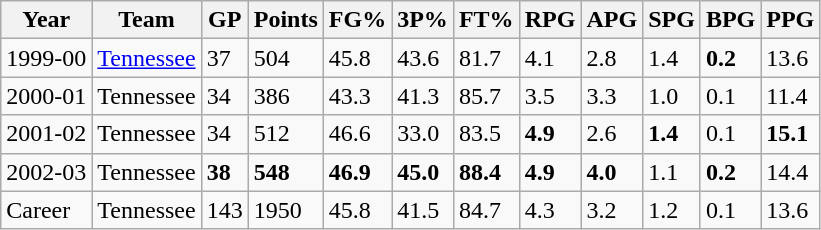<table class="wikitable">
<tr>
<th>Year</th>
<th>Team</th>
<th>GP</th>
<th>Points</th>
<th>FG%</th>
<th>3P%</th>
<th>FT%</th>
<th>RPG</th>
<th>APG</th>
<th>SPG</th>
<th>BPG</th>
<th>PPG</th>
</tr>
<tr>
<td>1999-00</td>
<td><a href='#'>Tennessee</a></td>
<td>37</td>
<td>504</td>
<td>45.8</td>
<td>43.6</td>
<td>81.7</td>
<td>4.1</td>
<td>2.8</td>
<td>1.4</td>
<td><strong>0.2</strong></td>
<td>13.6</td>
</tr>
<tr>
<td>2000-01</td>
<td>Tennessee</td>
<td>34</td>
<td>386</td>
<td>43.3</td>
<td>41.3</td>
<td>85.7</td>
<td>3.5</td>
<td>3.3</td>
<td>1.0</td>
<td>0.1</td>
<td>11.4</td>
</tr>
<tr>
<td>2001-02</td>
<td>Tennessee</td>
<td>34</td>
<td>512</td>
<td>46.6</td>
<td>33.0</td>
<td>83.5</td>
<td><strong>4.9</strong></td>
<td>2.6</td>
<td><strong>1.4</strong></td>
<td>0.1</td>
<td><strong>15.1</strong></td>
</tr>
<tr>
<td>2002-03</td>
<td>Tennessee</td>
<td><strong>38</strong></td>
<td><strong>548</strong></td>
<td><strong>46.9</strong></td>
<td><strong>45.0</strong></td>
<td><strong>88.4</strong></td>
<td><strong>4.9</strong></td>
<td><strong>4.0</strong></td>
<td>1.1</td>
<td><strong>0.2</strong></td>
<td>14.4</td>
</tr>
<tr>
<td>Career</td>
<td>Tennessee</td>
<td>143</td>
<td>1950</td>
<td>45.8</td>
<td>41.5</td>
<td>84.7</td>
<td>4.3</td>
<td>3.2</td>
<td>1.2</td>
<td>0.1</td>
<td>13.6</td>
</tr>
</table>
